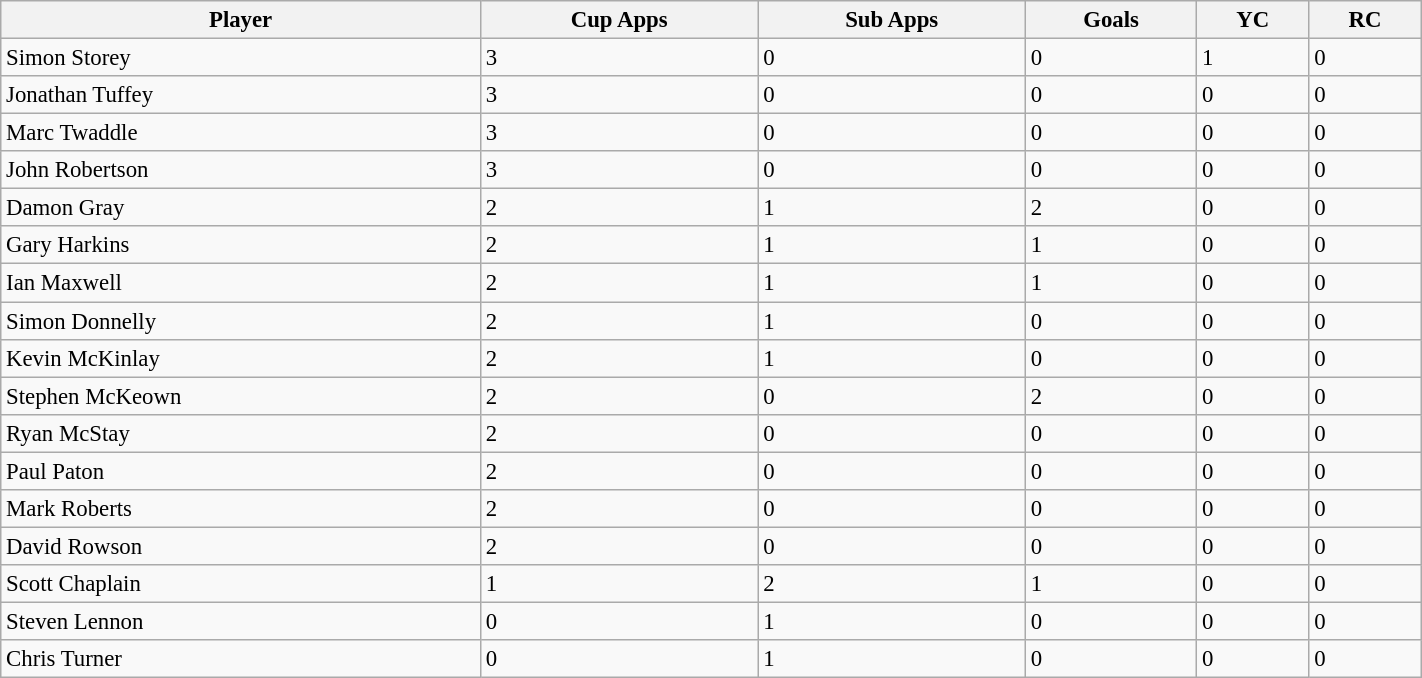<table class="wikitable sortable" sort="Apps" style="text-align:center; font-size:95%;width:75%; text-align:left">
<tr>
<th><strong>Player</strong></th>
<th><strong>Cup Apps</strong></th>
<th><strong>Sub Apps</strong></th>
<th><strong>Goals</strong></th>
<th><strong>YC</strong> </th>
<th><strong>RC</strong> </th>
</tr>
<tr>
<td>Simon Storey</td>
<td>3</td>
<td>0</td>
<td>0</td>
<td>1</td>
<td>0</td>
</tr>
<tr>
<td>Jonathan Tuffey</td>
<td>3</td>
<td>0</td>
<td>0</td>
<td>0</td>
<td>0</td>
</tr>
<tr>
<td>Marc Twaddle</td>
<td>3</td>
<td>0</td>
<td>0</td>
<td>0</td>
<td>0</td>
</tr>
<tr>
<td>John Robertson</td>
<td>3</td>
<td>0</td>
<td>0</td>
<td>0</td>
<td>0</td>
</tr>
<tr>
<td>Damon Gray</td>
<td>2</td>
<td>1</td>
<td>2</td>
<td>0</td>
<td>0</td>
</tr>
<tr>
<td>Gary Harkins</td>
<td>2</td>
<td>1</td>
<td>1</td>
<td>0</td>
<td>0</td>
</tr>
<tr>
<td>Ian Maxwell</td>
<td>2</td>
<td>1</td>
<td>1</td>
<td>0</td>
<td>0</td>
</tr>
<tr>
<td>Simon Donnelly</td>
<td>2</td>
<td>1</td>
<td>0</td>
<td>0</td>
<td>0</td>
</tr>
<tr>
<td>Kevin McKinlay</td>
<td>2</td>
<td>1</td>
<td>0</td>
<td>0</td>
<td>0</td>
</tr>
<tr>
<td>Stephen McKeown</td>
<td>2</td>
<td>0</td>
<td>2</td>
<td>0</td>
<td>0</td>
</tr>
<tr>
<td>Ryan McStay</td>
<td>2</td>
<td>0</td>
<td>0</td>
<td>0</td>
<td>0</td>
</tr>
<tr>
<td>Paul Paton</td>
<td>2</td>
<td>0</td>
<td>0</td>
<td>0</td>
<td>0</td>
</tr>
<tr>
<td>Mark Roberts</td>
<td>2</td>
<td>0</td>
<td>0</td>
<td>0</td>
<td>0</td>
</tr>
<tr>
<td>David Rowson</td>
<td>2</td>
<td>0</td>
<td>0</td>
<td>0</td>
<td>0</td>
</tr>
<tr>
<td>Scott Chaplain</td>
<td>1</td>
<td>2</td>
<td>1</td>
<td>0</td>
<td>0</td>
</tr>
<tr>
<td>Steven Lennon</td>
<td>0</td>
<td>1</td>
<td>0</td>
<td>0</td>
<td>0</td>
</tr>
<tr>
<td>Chris Turner</td>
<td>0</td>
<td>1</td>
<td>0</td>
<td>0</td>
<td>0</td>
</tr>
</table>
